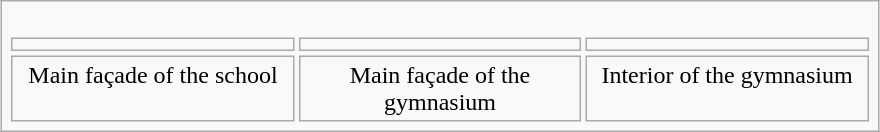<table class="wikitable" style="margin:0 auto; text-align:center">
<tr>
<td><br><table cellspacing=3 cellpadding=3>
<tr class="noresize">
<td style="width:180px"></td>
<td style="width:180px"></td>
<td style="width:180px"></td>
</tr>
<tr style="vertical-align:top">
<td>Main façade of the school</td>
<td>Main façade of the gymnasium</td>
<td>Interior of the gymnasium</td>
</tr>
</table>
</td>
</tr>
</table>
